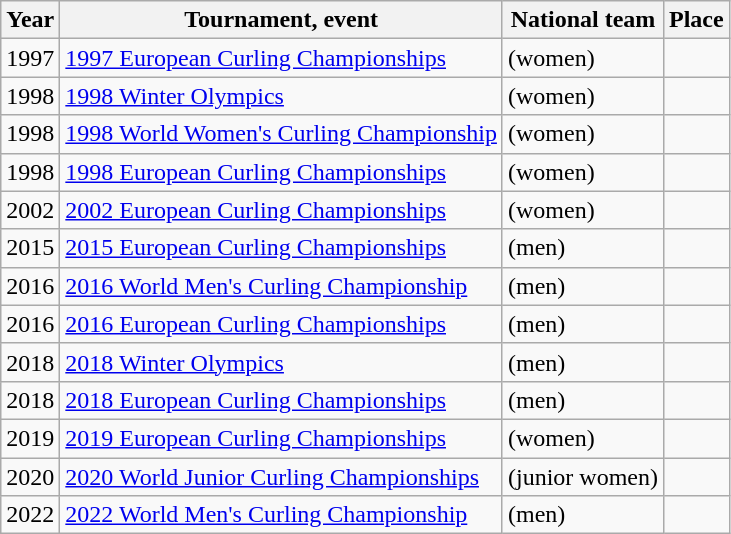<table class="wikitable">
<tr>
<th scope="col">Year</th>
<th scope="col">Tournament, event</th>
<th scope="col">National team</th>
<th scope="col">Place</th>
</tr>
<tr>
<td>1997</td>
<td><a href='#'>1997 European Curling Championships</a></td>
<td> (women)</td>
<td></td>
</tr>
<tr>
<td>1998</td>
<td><a href='#'>1998 Winter Olympics</a></td>
<td> (women)</td>
<td></td>
</tr>
<tr>
<td>1998</td>
<td><a href='#'>1998 World Women's Curling Championship</a></td>
<td> (women)</td>
<td></td>
</tr>
<tr>
<td>1998</td>
<td><a href='#'>1998 European Curling Championships</a></td>
<td> (women)</td>
<td></td>
</tr>
<tr>
<td>2002</td>
<td><a href='#'>2002 European Curling Championships</a></td>
<td> (women)</td>
<td></td>
</tr>
<tr>
<td>2015</td>
<td><a href='#'>2015 European Curling Championships</a></td>
<td> (men)</td>
<td></td>
</tr>
<tr>
<td>2016</td>
<td><a href='#'>2016 World Men's Curling Championship</a></td>
<td> (men)</td>
<td></td>
</tr>
<tr>
<td>2016</td>
<td><a href='#'>2016 European Curling Championships</a></td>
<td> (men)</td>
<td></td>
</tr>
<tr>
<td>2018</td>
<td><a href='#'>2018 Winter Olympics</a></td>
<td> (men)</td>
<td></td>
</tr>
<tr>
<td>2018</td>
<td><a href='#'>2018 European Curling Championships</a></td>
<td> (men)</td>
<td></td>
</tr>
<tr>
<td>2019</td>
<td><a href='#'>2019 European Curling Championships</a></td>
<td> (women)</td>
<td></td>
</tr>
<tr>
<td>2020</td>
<td><a href='#'>2020 World Junior Curling Championships</a></td>
<td> (junior women)</td>
<td></td>
</tr>
<tr>
<td>2022</td>
<td><a href='#'>2022 World Men's Curling Championship</a></td>
<td> (men)</td>
<td></td>
</tr>
</table>
